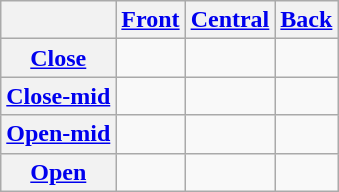<table class="wikitable" style="text-align:center">
<tr>
<th></th>
<th><a href='#'>Front</a></th>
<th><a href='#'>Central</a></th>
<th><a href='#'>Back</a></th>
</tr>
<tr>
<th><a href='#'>Close</a></th>
<td></td>
<td></td>
<td></td>
</tr>
<tr>
<th><a href='#'>Close-mid</a></th>
<td></td>
<td></td>
<td></td>
</tr>
<tr>
<th><a href='#'>Open-mid</a></th>
<td></td>
<td></td>
<td></td>
</tr>
<tr>
<th><a href='#'>Open</a></th>
<td></td>
<td></td>
<td></td>
</tr>
</table>
